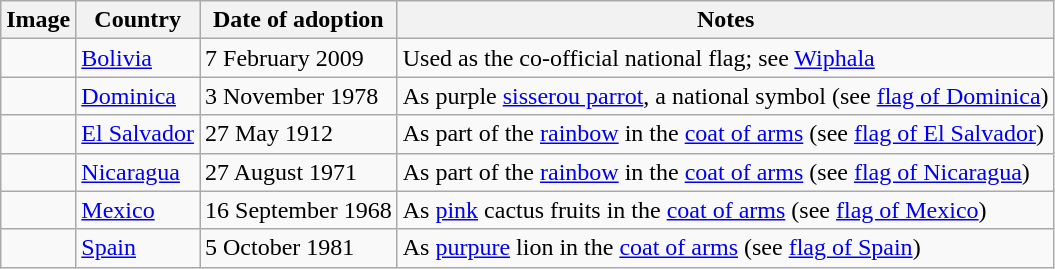<table class="wikitable">
<tr>
<th>Image</th>
<th>Country</th>
<th>Date of adoption</th>
<th>Notes</th>
</tr>
<tr>
<td></td>
<td><a href='#'>Bolivia</a></td>
<td>7 February 2009</td>
<td>Used as the co-official national flag; see <a href='#'>Wiphala</a></td>
</tr>
<tr>
<td></td>
<td><a href='#'>Dominica</a></td>
<td>3 November 1978</td>
<td>As purple <a href='#'>sisserou parrot</a>, a national symbol (see <a href='#'>flag of Dominica</a>)</td>
</tr>
<tr>
<td></td>
<td><a href='#'>El Salvador</a></td>
<td>27 May 1912</td>
<td>As part of the <a href='#'>rainbow</a> in the <a href='#'>coat of arms</a> (see <a href='#'>flag of El Salvador</a>)</td>
</tr>
<tr>
<td></td>
<td><a href='#'>Nicaragua</a></td>
<td>27 August 1971</td>
<td>As part of the <a href='#'>rainbow</a> in the <a href='#'>coat of arms</a> (see <a href='#'>flag of Nicaragua</a>)</td>
</tr>
<tr>
<td></td>
<td><a href='#'>Mexico</a></td>
<td>16 September 1968</td>
<td>As <a href='#'>pink</a> cactus fruits in the <a href='#'>coat of arms</a> (see <a href='#'>flag of Mexico</a>)</td>
</tr>
<tr>
<td></td>
<td><a href='#'>Spain</a></td>
<td>5 October 1981</td>
<td>As <a href='#'>purpure</a> lion in the <a href='#'>coat of arms</a> (see <a href='#'>flag of Spain</a>)</td>
</tr>
</table>
